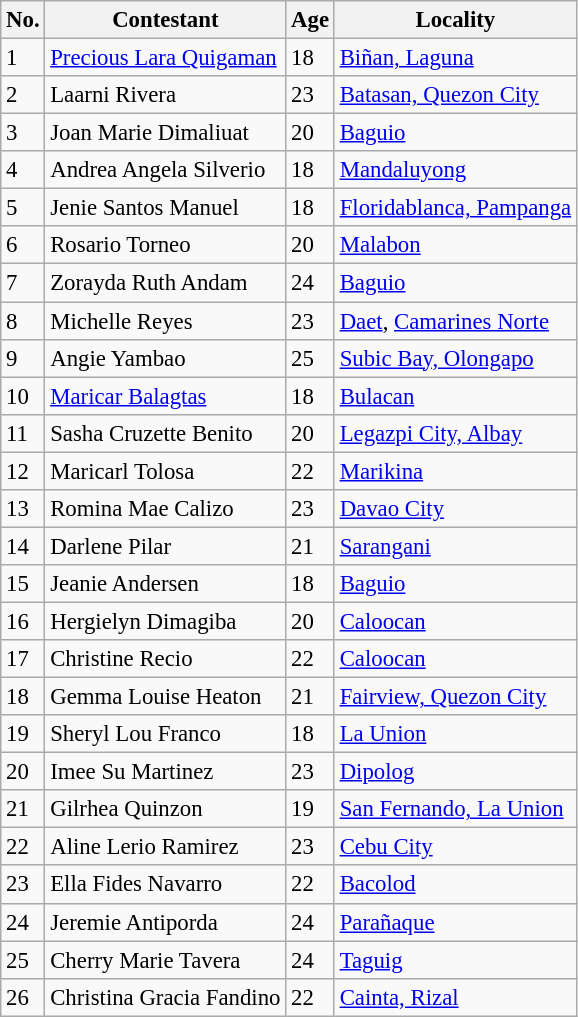<table class="wikitable sortable" style="font-size: 95%;">
<tr>
<th>No.</th>
<th>Contestant</th>
<th>Age</th>
<th>Locality</th>
</tr>
<tr>
<td>1</td>
<td><a href='#'>Precious Lara Quigaman</a></td>
<td>18</td>
<td><a href='#'>Biñan, Laguna</a></td>
</tr>
<tr>
<td>2</td>
<td>Laarni Rivera</td>
<td>23</td>
<td><a href='#'>Batasan, Quezon City</a></td>
</tr>
<tr>
<td>3</td>
<td>Joan Marie Dimaliuat</td>
<td>20</td>
<td><a href='#'>Baguio</a></td>
</tr>
<tr>
<td>4</td>
<td>Andrea Angela Silverio</td>
<td>18</td>
<td><a href='#'>Mandaluyong</a></td>
</tr>
<tr>
<td>5</td>
<td>Jenie Santos Manuel</td>
<td>18</td>
<td><a href='#'>Floridablanca, Pampanga</a></td>
</tr>
<tr>
<td>6</td>
<td>Rosario Torneo</td>
<td>20</td>
<td><a href='#'>Malabon</a></td>
</tr>
<tr>
<td>7</td>
<td>Zorayda Ruth Andam</td>
<td>24</td>
<td><a href='#'>Baguio</a></td>
</tr>
<tr>
<td>8</td>
<td>Michelle Reyes</td>
<td>23</td>
<td><a href='#'>Daet</a>, <a href='#'>Camarines Norte</a></td>
</tr>
<tr>
<td>9</td>
<td>Angie Yambao</td>
<td>25</td>
<td><a href='#'>Subic Bay, Olongapo</a></td>
</tr>
<tr>
<td>10</td>
<td><a href='#'>Maricar Balagtas</a></td>
<td>18</td>
<td><a href='#'>Bulacan</a></td>
</tr>
<tr>
<td>11</td>
<td>Sasha Cruzette Benito</td>
<td>20</td>
<td><a href='#'>Legazpi City, Albay</a></td>
</tr>
<tr>
<td>12</td>
<td>Maricarl Tolosa</td>
<td>22</td>
<td><a href='#'>Marikina</a></td>
</tr>
<tr>
<td>13</td>
<td>Romina Mae Calizo</td>
<td>23</td>
<td><a href='#'>Davao City</a></td>
</tr>
<tr>
<td>14</td>
<td>Darlene Pilar</td>
<td>21</td>
<td><a href='#'>Sarangani</a></td>
</tr>
<tr>
<td>15</td>
<td>Jeanie Andersen</td>
<td>18</td>
<td><a href='#'>Baguio</a></td>
</tr>
<tr>
<td>16</td>
<td>Hergielyn Dimagiba</td>
<td>20</td>
<td><a href='#'>Caloocan</a></td>
</tr>
<tr>
<td>17</td>
<td>Christine Recio</td>
<td>22</td>
<td><a href='#'>Caloocan</a></td>
</tr>
<tr>
<td>18</td>
<td>Gemma Louise Heaton</td>
<td>21</td>
<td><a href='#'>Fairview, Quezon City</a></td>
</tr>
<tr>
<td>19</td>
<td>Sheryl Lou Franco</td>
<td>18</td>
<td><a href='#'>La Union</a></td>
</tr>
<tr>
<td>20</td>
<td>Imee Su Martinez</td>
<td>23</td>
<td><a href='#'>Dipolog</a></td>
</tr>
<tr>
<td>21</td>
<td>Gilrhea Quinzon</td>
<td>19</td>
<td><a href='#'>San Fernando, La Union</a></td>
</tr>
<tr>
<td>22</td>
<td>Aline Lerio Ramirez</td>
<td>23</td>
<td><a href='#'>Cebu City</a></td>
</tr>
<tr>
<td>23</td>
<td>Ella Fides Navarro</td>
<td>22</td>
<td><a href='#'>Bacolod</a></td>
</tr>
<tr>
<td>24</td>
<td>Jeremie Antiporda</td>
<td>24</td>
<td><a href='#'>Parañaque</a></td>
</tr>
<tr>
<td>25</td>
<td>Cherry Marie Tavera</td>
<td>24</td>
<td><a href='#'>Taguig</a></td>
</tr>
<tr>
<td>26</td>
<td>Christina Gracia Fandino</td>
<td>22</td>
<td><a href='#'>Cainta, Rizal</a></td>
</tr>
</table>
